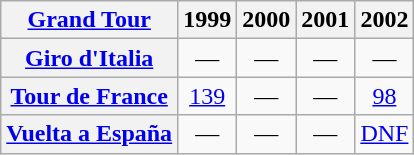<table class="wikitable plainrowheaders">
<tr>
<th scope="col"><a href='#'>Grand Tour</a></th>
<th scope="col">1999</th>
<th scope="col">2000</th>
<th scope="col">2001</th>
<th scope="col">2002</th>
</tr>
<tr style="text-align:center;">
<th scope="row"> <a href='#'>Giro d'Italia</a></th>
<td>—</td>
<td>—</td>
<td>—</td>
<td>—</td>
</tr>
<tr style="text-align:center;">
<th scope="row"> <a href='#'>Tour de France</a></th>
<td><a href='#'>139</a></td>
<td>—</td>
<td>—</td>
<td><a href='#'>98</a></td>
</tr>
<tr style="text-align:center;">
<th scope="row"> <a href='#'>Vuelta a España</a></th>
<td>—</td>
<td>—</td>
<td>—</td>
<td><a href='#'>DNF</a></td>
</tr>
</table>
